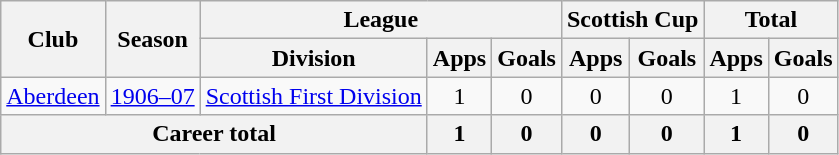<table class="wikitable" style="text-align: center;">
<tr>
<th rowspan="2">Club</th>
<th rowspan="2">Season</th>
<th colspan="3">League</th>
<th colspan="2">Scottish Cup</th>
<th colspan="2">Total</th>
</tr>
<tr>
<th>Division</th>
<th>Apps</th>
<th>Goals</th>
<th>Apps</th>
<th>Goals</th>
<th>Apps</th>
<th>Goals</th>
</tr>
<tr>
<td><a href='#'>Aberdeen</a></td>
<td><a href='#'>1906–07</a></td>
<td><a href='#'>Scottish First Division</a></td>
<td>1</td>
<td>0</td>
<td>0</td>
<td>0</td>
<td>1</td>
<td>0</td>
</tr>
<tr>
<th colspan="3">Career total</th>
<th>1</th>
<th>0</th>
<th>0</th>
<th>0</th>
<th>1</th>
<th>0</th>
</tr>
</table>
